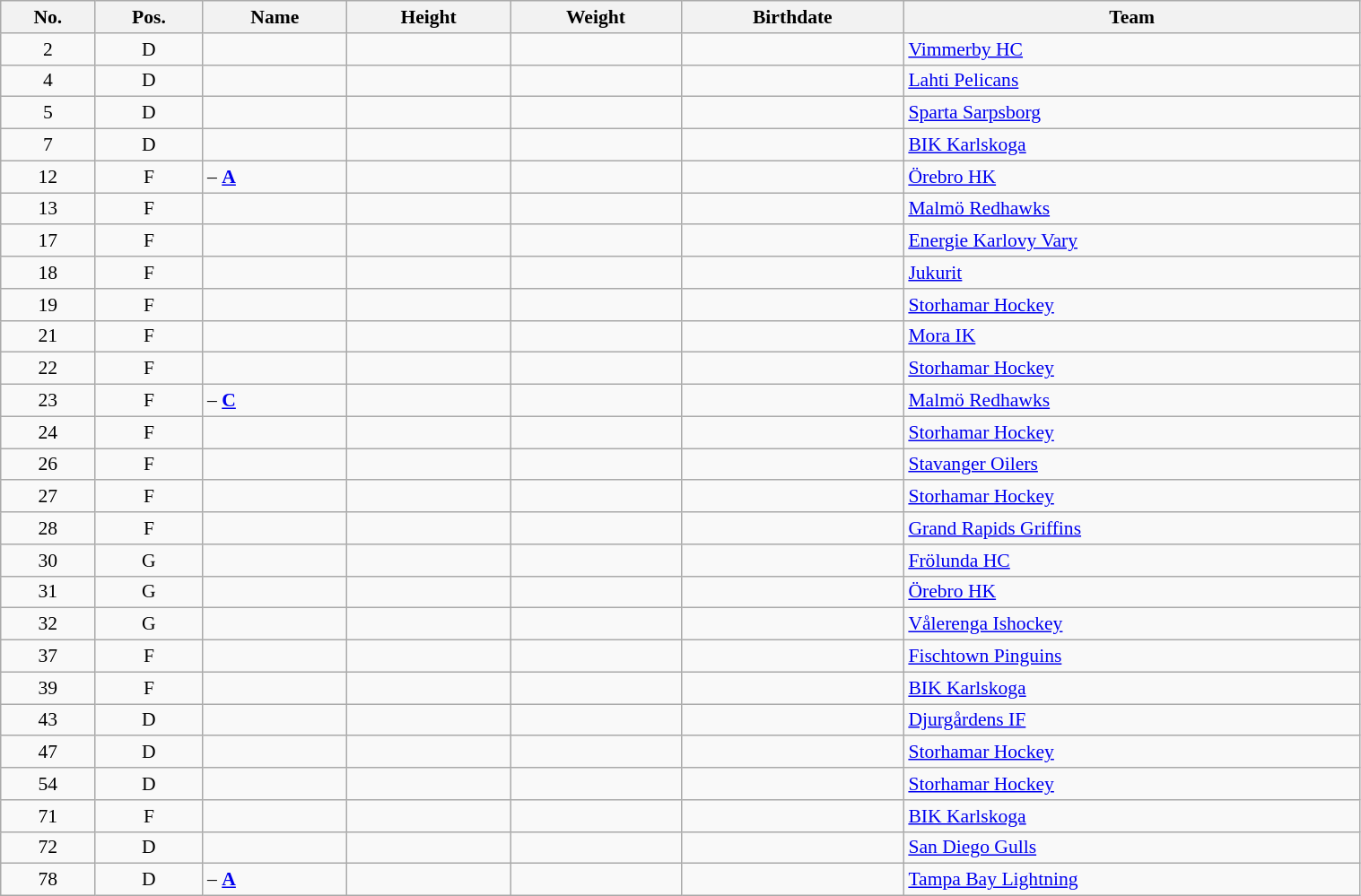<table width="80%" class="wikitable sortable" style="font-size: 90%; text-align: center;">
<tr>
<th>No.</th>
<th>Pos.</th>
<th>Name</th>
<th>Height</th>
<th>Weight</th>
<th>Birthdate</th>
<th>Team</th>
</tr>
<tr>
<td>2</td>
<td>D</td>
<td align="left"></td>
<td></td>
<td></td>
<td></td>
<td style="text-align:left;"> <a href='#'>Vimmerby HC</a></td>
</tr>
<tr>
<td>4</td>
<td>D</td>
<td align="left"></td>
<td></td>
<td></td>
<td></td>
<td style="text-align:left;"> <a href='#'>Lahti Pelicans</a></td>
</tr>
<tr>
<td>5</td>
<td>D</td>
<td align="left"></td>
<td></td>
<td></td>
<td></td>
<td style="text-align:left;"> <a href='#'>Sparta Sarpsborg</a></td>
</tr>
<tr>
<td>7</td>
<td>D</td>
<td align="left"></td>
<td></td>
<td></td>
<td></td>
<td style="text-align:left;"> <a href='#'>BIK Karlskoga</a></td>
</tr>
<tr>
<td>12</td>
<td>F</td>
<td align="left"> – <strong><a href='#'>A</a></strong></td>
<td></td>
<td></td>
<td></td>
<td style="text-align:left;"> <a href='#'>Örebro HK</a></td>
</tr>
<tr>
<td>13</td>
<td>F</td>
<td align="left"></td>
<td></td>
<td></td>
<td></td>
<td style="text-align:left;"> <a href='#'>Malmö Redhawks</a></td>
</tr>
<tr>
<td>17</td>
<td>F</td>
<td align="left"></td>
<td></td>
<td></td>
<td></td>
<td style="text-align:left;"> <a href='#'>Energie Karlovy Vary</a></td>
</tr>
<tr>
<td>18</td>
<td>F</td>
<td align="left"></td>
<td></td>
<td></td>
<td></td>
<td style="text-align:left;"> <a href='#'>Jukurit</a></td>
</tr>
<tr>
<td>19</td>
<td>F</td>
<td align="left"></td>
<td></td>
<td></td>
<td></td>
<td style="text-align:left;"> <a href='#'>Storhamar Hockey</a></td>
</tr>
<tr>
<td>21</td>
<td>F</td>
<td align="left"></td>
<td></td>
<td></td>
<td></td>
<td style="text-align:left;"> <a href='#'>Mora IK</a></td>
</tr>
<tr>
<td>22</td>
<td>F</td>
<td align="left"></td>
<td></td>
<td></td>
<td></td>
<td style="text-align:left;"> <a href='#'>Storhamar Hockey</a></td>
</tr>
<tr>
<td>23</td>
<td>F</td>
<td align="left"> – <strong><a href='#'>C</a></strong></td>
<td></td>
<td></td>
<td></td>
<td style="text-align:left;"> <a href='#'>Malmö Redhawks</a></td>
</tr>
<tr>
<td>24</td>
<td>F</td>
<td align="left"></td>
<td></td>
<td></td>
<td></td>
<td style="text-align:left;"> <a href='#'>Storhamar Hockey</a></td>
</tr>
<tr>
<td>26</td>
<td>F</td>
<td align="left"></td>
<td></td>
<td></td>
<td></td>
<td style="text-align:left;"> <a href='#'>Stavanger Oilers</a></td>
</tr>
<tr>
<td>27</td>
<td>F</td>
<td align="left"></td>
<td></td>
<td></td>
<td></td>
<td style="text-align:left;"> <a href='#'>Storhamar Hockey</a></td>
</tr>
<tr>
<td>28</td>
<td>F</td>
<td align="left"></td>
<td></td>
<td></td>
<td></td>
<td style="text-align:left;"> <a href='#'>Grand Rapids Griffins</a></td>
</tr>
<tr>
<td>30</td>
<td>G</td>
<td align="left"></td>
<td></td>
<td></td>
<td></td>
<td style="text-align:left;"> <a href='#'>Frölunda HC</a></td>
</tr>
<tr>
<td>31</td>
<td>G</td>
<td align="left"></td>
<td></td>
<td></td>
<td></td>
<td style="text-align:left;"> <a href='#'>Örebro HK</a></td>
</tr>
<tr>
<td>32</td>
<td>G</td>
<td align="left"></td>
<td></td>
<td></td>
<td></td>
<td style="text-align:left;"> <a href='#'>Vålerenga Ishockey</a></td>
</tr>
<tr>
<td>37</td>
<td>F</td>
<td align="left"></td>
<td></td>
<td></td>
<td></td>
<td style="text-align:left;"> <a href='#'>Fischtown Pinguins</a></td>
</tr>
<tr>
<td>39</td>
<td>F</td>
<td align="left"></td>
<td></td>
<td></td>
<td></td>
<td style="text-align:left;"> <a href='#'>BIK Karlskoga</a></td>
</tr>
<tr>
<td>43</td>
<td>D</td>
<td align="left"></td>
<td></td>
<td></td>
<td></td>
<td style="text-align:left;"> <a href='#'>Djurgårdens IF</a></td>
</tr>
<tr>
<td>47</td>
<td>D</td>
<td align="left"></td>
<td></td>
<td></td>
<td></td>
<td style="text-align:left;"> <a href='#'>Storhamar Hockey</a></td>
</tr>
<tr>
<td>54</td>
<td>D</td>
<td align="left"></td>
<td></td>
<td></td>
<td></td>
<td style="text-align:left;"> <a href='#'>Storhamar Hockey</a></td>
</tr>
<tr>
<td>71</td>
<td>F</td>
<td align="left"></td>
<td></td>
<td></td>
<td></td>
<td style="text-align:left;"> <a href='#'>BIK Karlskoga</a></td>
</tr>
<tr>
<td>72</td>
<td>D</td>
<td align="left"></td>
<td></td>
<td></td>
<td></td>
<td style="text-align:left;"> <a href='#'>San Diego Gulls</a></td>
</tr>
<tr>
<td>78</td>
<td>D</td>
<td align="left"> – <strong><a href='#'>A</a></strong></td>
<td></td>
<td></td>
<td></td>
<td style="text-align:left;"> <a href='#'>Tampa Bay Lightning</a></td>
</tr>
</table>
